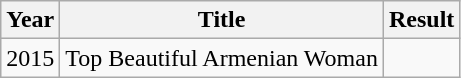<table class="wikitable">
<tr>
<th>Year</th>
<th>Title</th>
<th>Result</th>
</tr>
<tr>
<td>2015</td>
<td>Top Beautiful Armenian Woman</td>
<td></td>
</tr>
</table>
